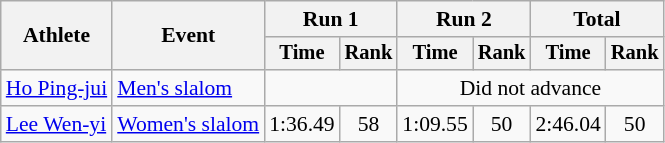<table class="wikitable" style="font-size:90%; text-align:center">
<tr>
<th rowspan=2>Athlete</th>
<th rowspan=2>Event</th>
<th colspan=2>Run 1</th>
<th colspan=2>Run 2</th>
<th colspan=2>Total</th>
</tr>
<tr style="font-size:95%">
<th>Time</th>
<th>Rank</th>
<th>Time</th>
<th>Rank</th>
<th>Time</th>
<th>Rank</th>
</tr>
<tr>
<td align=left><a href='#'>Ho Ping-jui</a></td>
<td align=left><a href='#'>Men's slalom</a></td>
<td colspan=2></td>
<td colspan=4>Did not advance</td>
</tr>
<tr>
<td align=left><a href='#'>Lee Wen-yi</a></td>
<td align=left><a href='#'>Women's slalom</a></td>
<td>1:36.49</td>
<td>58</td>
<td>1:09.55</td>
<td>50</td>
<td>2:46.04</td>
<td>50</td>
</tr>
</table>
